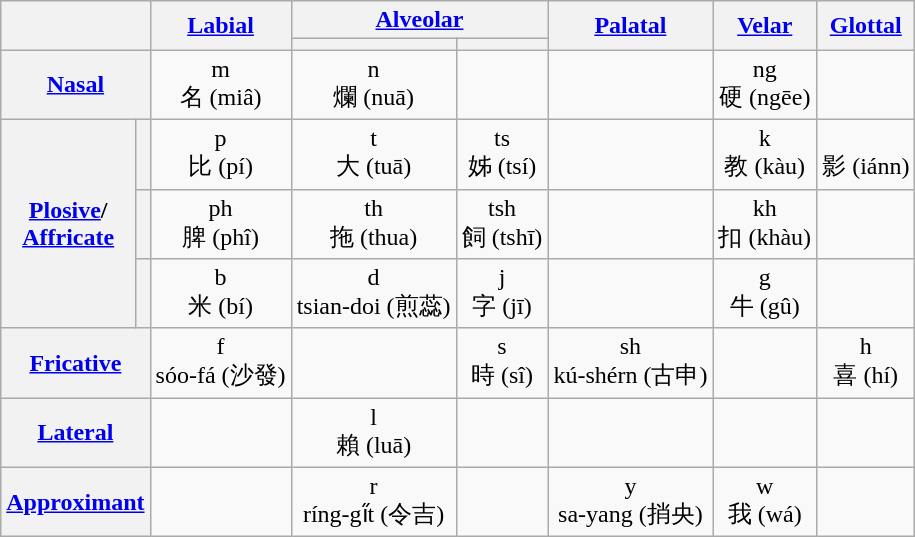<table class=wikitable style="text-align:center;">
<tr>
<th rowspan="2" colspan="2"></th>
<th rowspan="2"><a href='#'>Labial</a></th>
<th colspan="2"><a href='#'>Alveolar</a></th>
<th rowspan="2"><a href='#'>Palatal</a></th>
<th rowspan="2"><a href='#'>Velar</a></th>
<th rowspan="2"><a href='#'>Glottal</a></th>
</tr>
<tr>
<th></th>
<th></th>
</tr>
<tr>
<th colspan="2"><a href='#'>Nasal</a></th>
<td>m <br>名 (miâ)</td>
<td>n <br>爛 (nuā)</td>
<td></td>
<td></td>
<td>ng <br>硬 (ngēe)</td>
<td></td>
</tr>
<tr>
<th rowspan="3"><a href='#'>Plosive</a>/<br><a href='#'>Affricate</a></th>
<th></th>
<td>p <br>比 (pí)</td>
<td>t <br>大 (tuā)</td>
<td>ts <br>姊 (tsí)</td>
<td></td>
<td>k <br>教 (kàu)</td>
<td><br>影 (iánn)</td>
</tr>
<tr>
<th></th>
<td>ph <br>脾 (phî)</td>
<td>th <br>拖 (thua)</td>
<td>tsh <br>飼 (tshī)</td>
<td></td>
<td>kh <br>扣 (khàu)</td>
<td></td>
</tr>
<tr>
<th></th>
<td>b <br>米 (bí)</td>
<td>d <br>tsian-doi (煎蕊)</td>
<td>j <br>字 (jī)</td>
<td></td>
<td>g <br>牛 (gû)</td>
<td></td>
</tr>
<tr>
<th colspan="2"><a href='#'>Fricative</a></th>
<td>f <br>sóo-fá (沙發)</td>
<td></td>
<td>s <br>時 (sî)</td>
<td>sh <br>kú-shérn (古申)</td>
<td></td>
<td>h <br>喜 (hí)</td>
</tr>
<tr>
<th colspan="2"><a href='#'>Lateral</a></th>
<td></td>
<td>l <br>賴 (luā)</td>
<td></td>
<td></td>
<td></td>
<td></td>
</tr>
<tr>
<th colspan="2"><a href='#'>Approximant</a></th>
<td></td>
<td>r <br>ríng-gi̋t (令吉)</td>
<td></td>
<td>y <br>sa-yang (捎央)</td>
<td>w <br>我 (wá)</td>
<td></td>
</tr>
</table>
